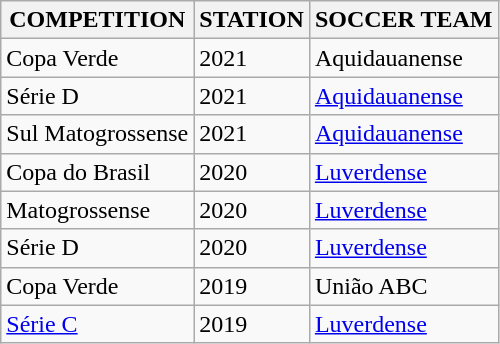<table class="wikitable">
<tr>
<th>COMPETITION</th>
<th>STATION</th>
<th>SOCCER TEAM</th>
</tr>
<tr>
<td>Copa Verde</td>
<td>2021</td>
<td>Aquidauanense</td>
</tr>
<tr>
<td>Série D</td>
<td>2021</td>
<td><a href='#'>Aquidauanense</a></td>
</tr>
<tr>
<td>Sul Matogrossense</td>
<td>2021</td>
<td><a href='#'>Aquidauanense</a></td>
</tr>
<tr>
<td>Copa do Brasil</td>
<td>2020</td>
<td><a href='#'>Luverdense</a></td>
</tr>
<tr>
<td>Matogrossense</td>
<td>2020</td>
<td><a href='#'>Luverdense</a></td>
</tr>
<tr>
<td>Série D</td>
<td>2020</td>
<td><a href='#'>Luverdense</a></td>
</tr>
<tr>
<td>Copa Verde</td>
<td>2019</td>
<td>União ABC</td>
</tr>
<tr>
<td><a href='#'>Série C</a></td>
<td>2019</td>
<td><a href='#'>Luverdense</a></td>
</tr>
</table>
